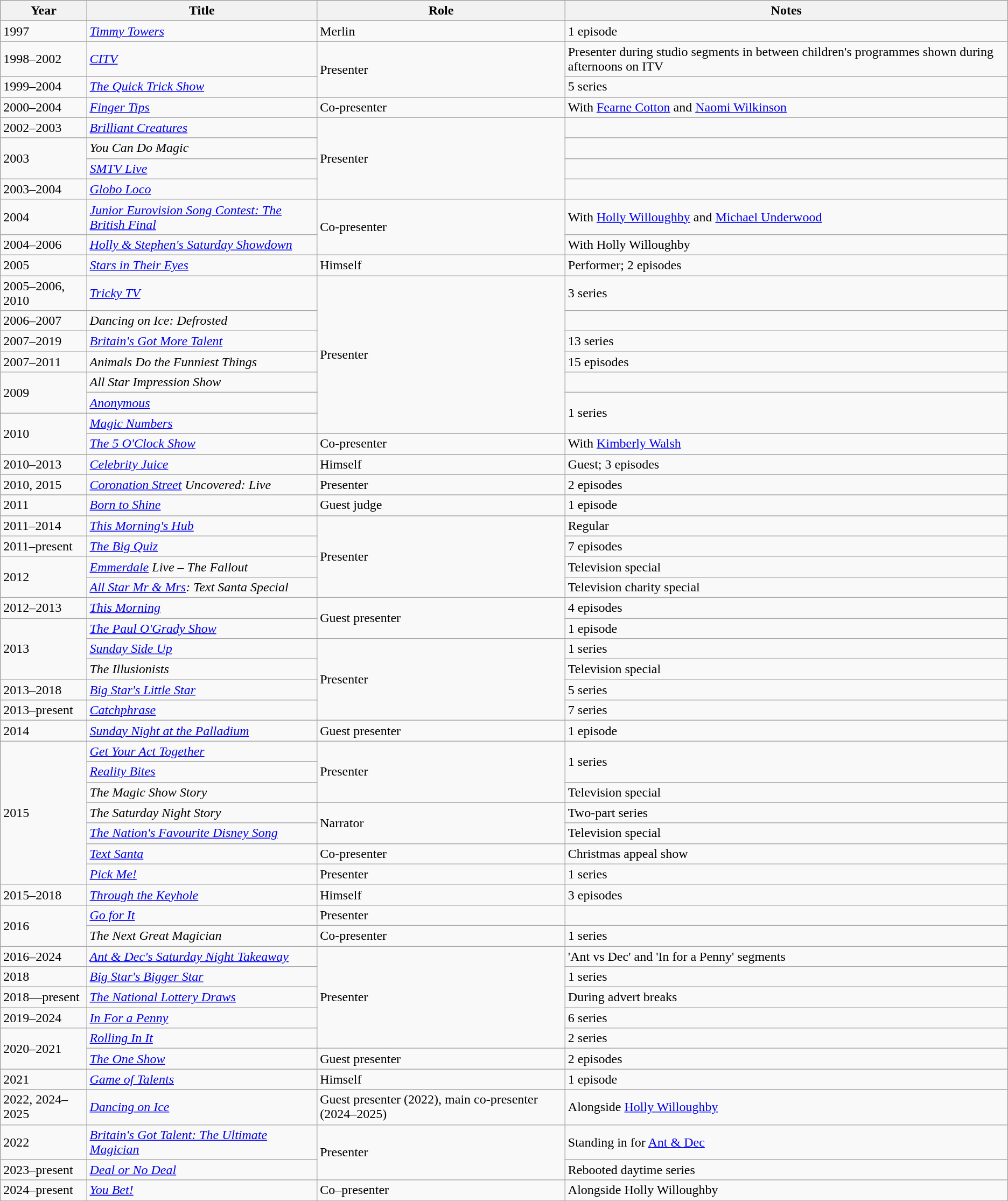<table class="wikitable">
<tr style="background:#b0c4de; text-align:center;">
<th>Year</th>
<th>Title</th>
<th>Role</th>
<th>Notes</th>
</tr>
<tr>
<td>1997</td>
<td><em><a href='#'>Timmy Towers</a></em></td>
<td>Merlin</td>
<td>1 episode</td>
</tr>
<tr>
<td>1998–2002</td>
<td><em><a href='#'>CITV</a></em></td>
<td rowspan="2">Presenter</td>
<td>Presenter during studio segments in between children's programmes shown during afternoons on ITV</td>
</tr>
<tr>
<td>1999–2004</td>
<td><em><a href='#'>The Quick Trick Show</a></em></td>
<td>5 series</td>
</tr>
<tr>
<td>2000–2004</td>
<td><em><a href='#'>Finger Tips</a></em></td>
<td>Co-presenter</td>
<td>With <a href='#'>Fearne Cotton</a> and <a href='#'>Naomi Wilkinson</a></td>
</tr>
<tr>
<td>2002–2003</td>
<td><em><a href='#'>Brilliant Creatures</a></em></td>
<td rowspan="4">Presenter</td>
<td></td>
</tr>
<tr>
<td rowspan="2">2003</td>
<td><em>You Can Do Magic</em></td>
<td></td>
</tr>
<tr>
<td><em><a href='#'>SMTV Live</a></em></td>
<td></td>
</tr>
<tr>
<td>2003–2004</td>
<td><em><a href='#'>Globo Loco</a></em></td>
<td></td>
</tr>
<tr>
<td>2004</td>
<td><em><a href='#'>Junior Eurovision Song Contest: The British Final</a></em></td>
<td rowspan="2">Co-presenter</td>
<td>With <a href='#'>Holly Willoughby</a> and <a href='#'>Michael Underwood</a></td>
</tr>
<tr>
<td>2004–2006</td>
<td><em><a href='#'>Holly & Stephen's Saturday Showdown</a></em></td>
<td>With Holly Willoughby</td>
</tr>
<tr>
<td>2005</td>
<td><em><a href='#'>Stars in Their Eyes</a></em></td>
<td>Himself</td>
<td>Performer; 2 episodes</td>
</tr>
<tr>
<td>2005–2006, 2010</td>
<td><em><a href='#'>Tricky TV</a></em></td>
<td rowspan="7">Presenter</td>
<td>3 series</td>
</tr>
<tr>
<td>2006–2007</td>
<td><em>Dancing on Ice: Defrosted</em></td>
<td></td>
</tr>
<tr>
<td>2007–2019</td>
<td><em><a href='#'>Britain's Got More Talent</a></em></td>
<td>13 series</td>
</tr>
<tr>
<td>2007–2011</td>
<td><em>Animals Do the Funniest Things</em></td>
<td>15 episodes</td>
</tr>
<tr>
<td rowspan=2>2009</td>
<td><em>All Star Impression Show</em></td>
<td></td>
</tr>
<tr>
<td><em><a href='#'>Anonymous</a></em></td>
<td rowspan="2">1 series</td>
</tr>
<tr>
<td rowspan=2>2010</td>
<td><em><a href='#'>Magic Numbers</a></em></td>
</tr>
<tr>
<td><em><a href='#'>The 5 O'Clock Show</a></em></td>
<td>Co-presenter</td>
<td>With <a href='#'>Kimberly Walsh</a></td>
</tr>
<tr>
<td>2010–2013</td>
<td><em><a href='#'>Celebrity Juice</a></em></td>
<td>Himself</td>
<td>Guest; 3 episodes</td>
</tr>
<tr>
<td>2010, 2015</td>
<td><em><a href='#'>Coronation Street</a> Uncovered: Live</em></td>
<td>Presenter</td>
<td>2 episodes</td>
</tr>
<tr>
<td>2011</td>
<td><em><a href='#'>Born to Shine</a></em></td>
<td>Guest judge</td>
<td>1 episode</td>
</tr>
<tr>
<td>2011–2014</td>
<td><em><a href='#'>This Morning's Hub</a></em></td>
<td rowspan="4">Presenter</td>
<td>Regular</td>
</tr>
<tr>
<td>2011–present</td>
<td><em><a href='#'>The Big Quiz</a></em></td>
<td>7 episodes</td>
</tr>
<tr>
<td rowspan=2>2012</td>
<td><em><a href='#'>Emmerdale</a> Live – The Fallout</em></td>
<td>Television special</td>
</tr>
<tr>
<td><em><a href='#'>All Star Mr & Mrs</a>: Text Santa Special</em></td>
<td>Television charity special</td>
</tr>
<tr>
<td>2012–2013</td>
<td><em><a href='#'>This Morning</a></em></td>
<td rowspan="2">Guest presenter</td>
<td>4 episodes</td>
</tr>
<tr>
<td rowspan="3">2013</td>
<td><em><a href='#'>The Paul O'Grady Show</a></em></td>
<td>1 episode</td>
</tr>
<tr>
<td><em><a href='#'>Sunday Side Up</a></em></td>
<td rowspan="4">Presenter</td>
<td>1 series</td>
</tr>
<tr>
<td><em>The Illusionists</em></td>
<td>Television special</td>
</tr>
<tr>
<td>2013–2018</td>
<td><em><a href='#'>Big Star's Little Star</a></em></td>
<td>5 series</td>
</tr>
<tr>
<td>2013–present</td>
<td><em><a href='#'>Catchphrase</a></em></td>
<td>7 series</td>
</tr>
<tr>
<td>2014</td>
<td><em><a href='#'>Sunday Night at the Palladium</a></em></td>
<td>Guest presenter</td>
<td>1 episode</td>
</tr>
<tr>
<td rowspan=7>2015</td>
<td><em><a href='#'>Get Your Act Together</a></em></td>
<td rowspan="3">Presenter</td>
<td rowspan="2">1 series</td>
</tr>
<tr>
<td><em><a href='#'>Reality Bites</a></em></td>
</tr>
<tr>
<td><em>The Magic Show Story</em></td>
<td>Television special</td>
</tr>
<tr>
<td><em>The Saturday Night Story</em></td>
<td rowspan="2">Narrator</td>
<td>Two-part series</td>
</tr>
<tr>
<td><em><a href='#'>The Nation's Favourite Disney Song</a></em></td>
<td>Television special</td>
</tr>
<tr>
<td><em><a href='#'>Text Santa</a></em></td>
<td>Co-presenter</td>
<td>Christmas appeal show</td>
</tr>
<tr>
<td><em><a href='#'>Pick Me!</a></em></td>
<td>Presenter</td>
<td>1 series</td>
</tr>
<tr>
<td>2015–2018</td>
<td><em><a href='#'>Through the Keyhole</a></em></td>
<td>Himself</td>
<td>3 episodes</td>
</tr>
<tr>
<td rowspan="2">2016</td>
<td><em><a href='#'>Go for It</a></em></td>
<td>Presenter</td>
<td></td>
</tr>
<tr>
<td><em>The Next Great Magician</em></td>
<td>Co-presenter</td>
<td>1 series</td>
</tr>
<tr>
<td>2016–2024</td>
<td><em><a href='#'>Ant & Dec's Saturday Night Takeaway</a></em></td>
<td rowspan="5">Presenter</td>
<td>'Ant vs Dec' and 'In for a Penny' segments</td>
</tr>
<tr>
<td>2018</td>
<td><em><a href='#'>Big Star's Bigger Star</a></em></td>
<td>1 series</td>
</tr>
<tr>
<td>2018—present</td>
<td><em><a href='#'>The National Lottery Draws</a></em></td>
<td>During advert breaks</td>
</tr>
<tr>
<td>2019–2024</td>
<td><em><a href='#'>In For a Penny</a></em></td>
<td>6 series</td>
</tr>
<tr>
<td rowspan="2">2020–2021</td>
<td><em><a href='#'>Rolling In It</a></em></td>
<td>2 series</td>
</tr>
<tr>
<td><em><a href='#'>The One Show</a></em></td>
<td>Guest presenter</td>
<td>2 episodes</td>
</tr>
<tr>
<td>2021</td>
<td><em><a href='#'>Game of Talents</a></em></td>
<td>Himself</td>
<td>1 episode</td>
</tr>
<tr>
<td>2022, 2024–2025</td>
<td><em><a href='#'>Dancing on Ice</a></em></td>
<td>Guest presenter (2022), main co-presenter (2024–2025)</td>
<td>Alongside <a href='#'>Holly Willoughby</a></td>
</tr>
<tr>
<td>2022</td>
<td><em><a href='#'>Britain's Got Talent: The Ultimate Magician</a></em></td>
<td rowspan="2">Presenter</td>
<td>Standing in for <a href='#'>Ant & Dec</a></td>
</tr>
<tr>
<td>2023–present</td>
<td><em><a href='#'>Deal or No Deal</a></em></td>
<td>Rebooted daytime series</td>
</tr>
<tr>
<td>2024–present</td>
<td><em><a href='#'>You Bet!</a></em></td>
<td>Co–presenter</td>
<td>Alongside Holly Willoughby</td>
</tr>
<tr>
</tr>
</table>
